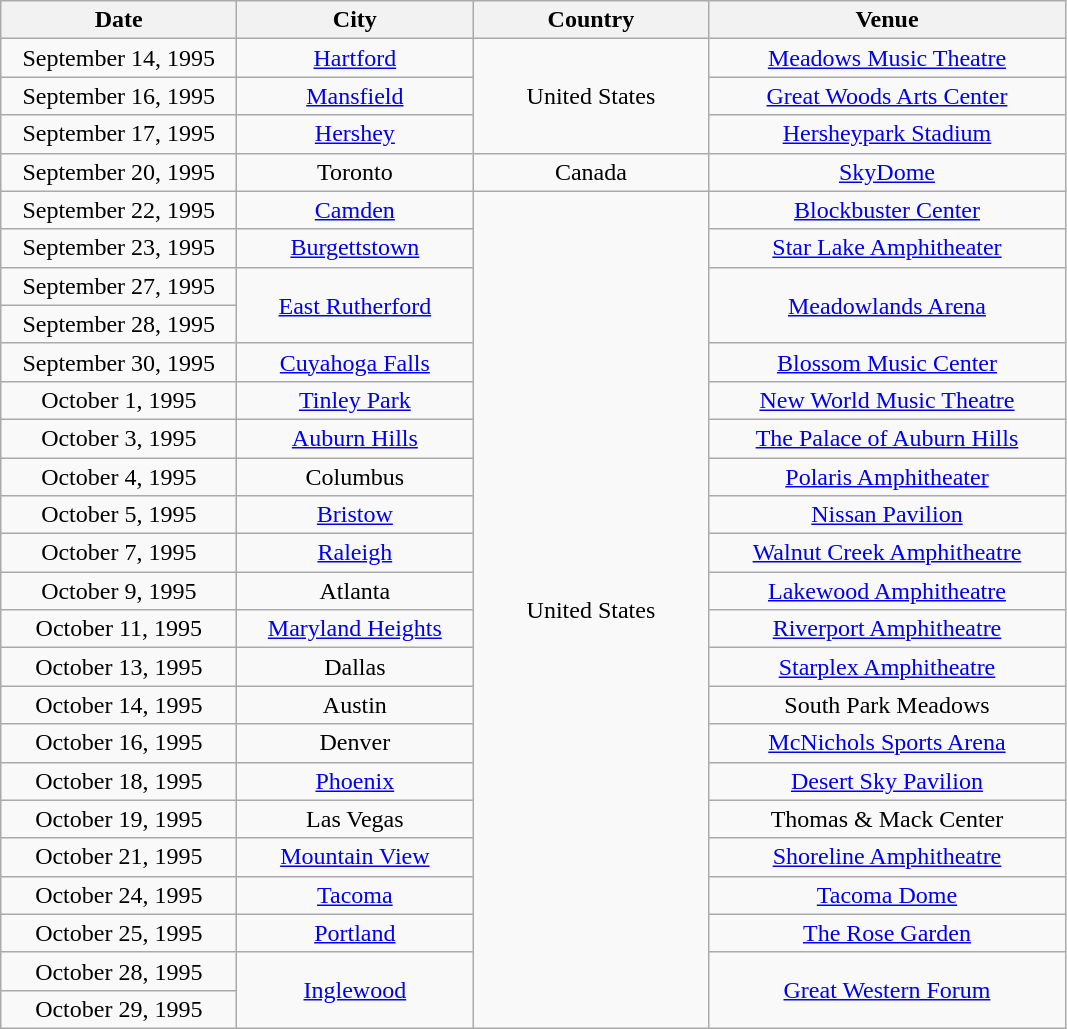<table class="wikitable" style="text-align:center;">
<tr>
<th width="150">Date</th>
<th width="150">City</th>
<th width="150">Country</th>
<th width="230">Venue</th>
</tr>
<tr>
<td>September 14, 1995</td>
<td><a href='#'>Hartford</a></td>
<td rowspan="3">United States</td>
<td><a href='#'>Meadows Music Theatre</a></td>
</tr>
<tr>
<td>September 16, 1995</td>
<td><a href='#'>Mansfield</a></td>
<td><a href='#'>Great Woods Arts Center</a></td>
</tr>
<tr>
<td>September 17, 1995</td>
<td><a href='#'>Hershey</a></td>
<td><a href='#'>Hersheypark Stadium</a></td>
</tr>
<tr>
<td>September 20, 1995</td>
<td>Toronto</td>
<td>Canada</td>
<td><a href='#'>SkyDome</a></td>
</tr>
<tr>
<td>September 22, 1995</td>
<td><a href='#'>Camden</a></td>
<td rowspan="23">United States</td>
<td><a href='#'>Blockbuster Center</a></td>
</tr>
<tr>
<td>September 23, 1995</td>
<td><a href='#'>Burgettstown</a></td>
<td><a href='#'>Star Lake Amphitheater</a></td>
</tr>
<tr>
<td>September 27, 1995</td>
<td rowspan="2"><a href='#'>East Rutherford</a></td>
<td rowspan="2"><a href='#'>Meadowlands Arena</a></td>
</tr>
<tr>
<td>September 28, 1995</td>
</tr>
<tr>
<td>September 30, 1995</td>
<td><a href='#'>Cuyahoga Falls</a></td>
<td><a href='#'>Blossom Music Center</a></td>
</tr>
<tr>
<td>October 1, 1995</td>
<td><a href='#'>Tinley Park</a></td>
<td><a href='#'>New World Music Theatre</a></td>
</tr>
<tr>
<td>October 3, 1995</td>
<td><a href='#'>Auburn Hills</a></td>
<td><a href='#'>The Palace of Auburn Hills</a></td>
</tr>
<tr>
<td>October 4, 1995</td>
<td>Columbus</td>
<td><a href='#'>Polaris Amphitheater</a></td>
</tr>
<tr>
<td>October 5, 1995</td>
<td><a href='#'>Bristow</a></td>
<td><a href='#'>Nissan Pavilion</a></td>
</tr>
<tr>
<td>October 7, 1995</td>
<td><a href='#'>Raleigh</a></td>
<td><a href='#'>Walnut Creek Amphitheatre</a></td>
</tr>
<tr>
<td>October 9, 1995</td>
<td>Atlanta</td>
<td><a href='#'>Lakewood Amphitheatre</a></td>
</tr>
<tr>
<td>October 11, 1995</td>
<td><a href='#'>Maryland Heights</a></td>
<td><a href='#'>Riverport Amphitheatre</a></td>
</tr>
<tr>
<td>October 13, 1995</td>
<td>Dallas</td>
<td><a href='#'>Starplex Amphitheatre</a></td>
</tr>
<tr>
<td>October 14, 1995</td>
<td>Austin</td>
<td>South Park Meadows</td>
</tr>
<tr>
<td>October 16, 1995</td>
<td>Denver</td>
<td><a href='#'>McNichols Sports Arena</a></td>
</tr>
<tr>
<td>October 18, 1995</td>
<td><a href='#'>Phoenix</a></td>
<td><a href='#'>Desert Sky Pavilion</a></td>
</tr>
<tr>
<td>October 19, 1995</td>
<td>Las Vegas</td>
<td>Thomas & Mack Center</td>
</tr>
<tr>
<td>October 21, 1995</td>
<td><a href='#'>Mountain View</a></td>
<td><a href='#'>Shoreline Amphitheatre</a></td>
</tr>
<tr>
<td>October 24, 1995</td>
<td><a href='#'>Tacoma</a></td>
<td><a href='#'>Tacoma Dome</a></td>
</tr>
<tr>
<td>October 25, 1995</td>
<td><a href='#'>Portland</a></td>
<td><a href='#'>The Rose Garden</a></td>
</tr>
<tr>
<td>October 28, 1995</td>
<td rowspan="2"><a href='#'>Inglewood</a></td>
<td rowspan="2"><a href='#'>Great Western Forum</a></td>
</tr>
<tr>
<td>October 29, 1995</td>
</tr>
</table>
